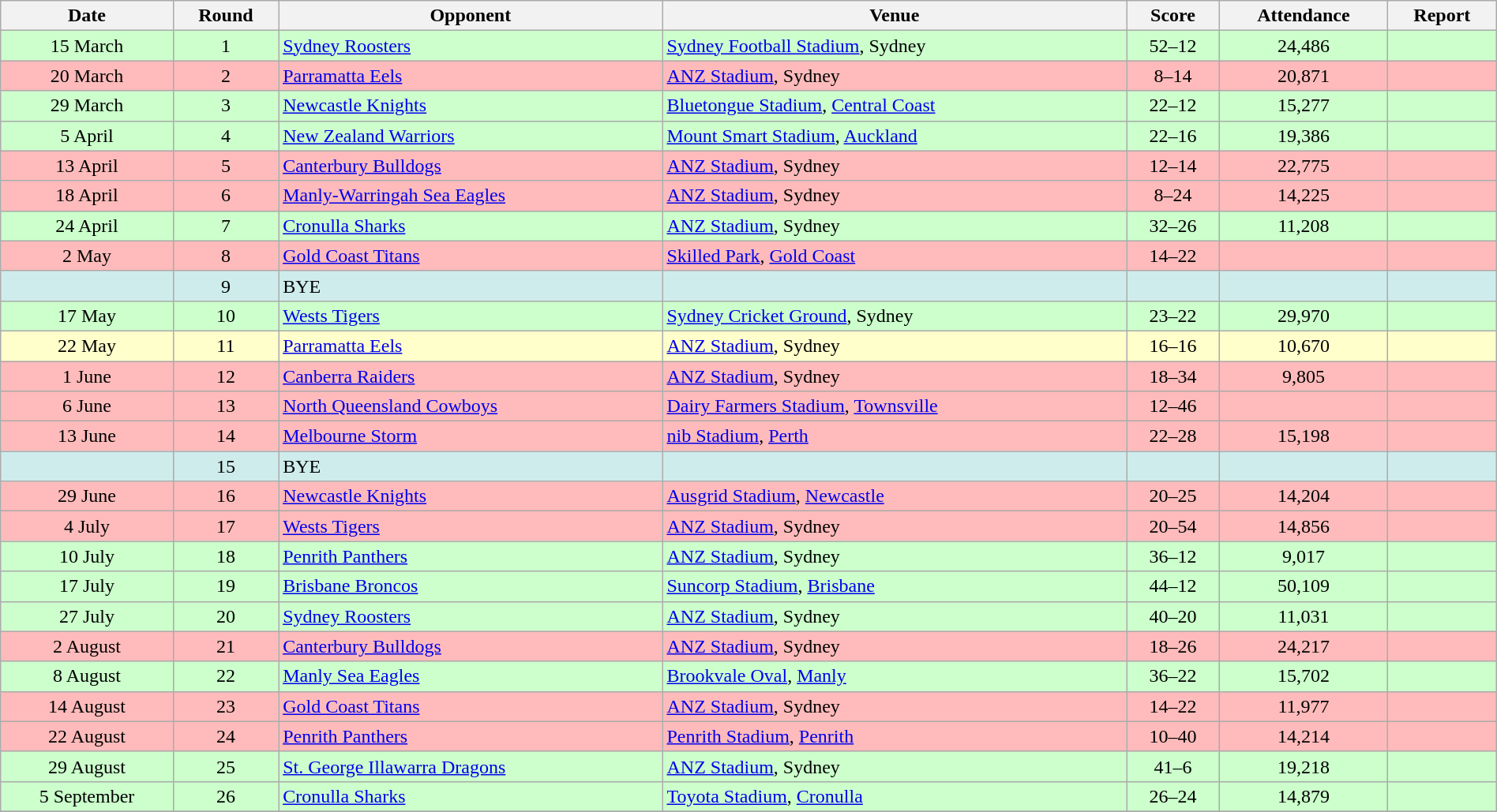<table class="wikitable" style="font-size:100%;" width="100%">
<tr>
<th>Date</th>
<th>Round</th>
<th>Opponent</th>
<th>Venue</th>
<th>Score</th>
<th>Attendance</th>
<th>Report</th>
</tr>
<tr bgcolor=#CCFFCC>
<td style="text-align:center;">15 March</td>
<td style="text-align:center;">1</td>
<td> <a href='#'>Sydney Roosters</a></td>
<td><a href='#'>Sydney Football Stadium</a>, Sydney</td>
<td style="text-align:center;">52–12</td>
<td style="text-align:center;">24,486</td>
<td style="text-align:center;"></td>
</tr>
<tr bgcolor=#FFBBBB>
<td style="text-align:center;">20 March</td>
<td style="text-align:center;">2</td>
<td> <a href='#'>Parramatta Eels</a></td>
<td><a href='#'>ANZ Stadium</a>, Sydney</td>
<td style="text-align:center;">8–14</td>
<td style="text-align:center;">20,871</td>
<td style="text-align:center;"></td>
</tr>
<tr bgcolor=#CCFFCC>
<td style="text-align:center;">29 March</td>
<td style="text-align:center;">3</td>
<td> <a href='#'>Newcastle Knights</a></td>
<td><a href='#'>Bluetongue Stadium</a>, <a href='#'>Central Coast</a></td>
<td style="text-align:center;">22–12</td>
<td style="text-align:center;">15,277</td>
<td style="text-align:center;"></td>
</tr>
<tr bgcolor=#CCFFCC>
<td style="text-align:center;">5 April</td>
<td style="text-align:center;">4</td>
<td> <a href='#'>New Zealand Warriors</a></td>
<td><a href='#'>Mount Smart Stadium</a>, <a href='#'>Auckland</a></td>
<td style="text-align:center;">22–16</td>
<td style="text-align:center;">19,386</td>
<td style="text-align:center;"></td>
</tr>
<tr bgcolor=#FFBBBB>
<td style="text-align:center;">13 April</td>
<td style="text-align:center;">5</td>
<td> <a href='#'>Canterbury Bulldogs</a></td>
<td><a href='#'>ANZ Stadium</a>, Sydney</td>
<td style="text-align:center;">12–14</td>
<td style="text-align:center;">22,775</td>
<td style="text-align:center;"></td>
</tr>
<tr bgcolor=#FFBBBB>
<td style="text-align:center;">18 April</td>
<td style="text-align:center;">6</td>
<td> <a href='#'>Manly-Warringah Sea Eagles</a></td>
<td><a href='#'>ANZ Stadium</a>, Sydney</td>
<td style="text-align:center;">8–24</td>
<td style="text-align:center;">14,225</td>
<td style="text-align:center;"></td>
</tr>
<tr bgcolor=#CCFFCC>
<td style="text-align:center;">24 April</td>
<td style="text-align:center;">7</td>
<td> <a href='#'>Cronulla Sharks</a></td>
<td><a href='#'>ANZ Stadium</a>, Sydney</td>
<td style="text-align:center;">32–26</td>
<td style="text-align:center;">11,208</td>
<td style="text-align:center;"></td>
</tr>
<tr bgcolor=#FFBBBB>
<td style="text-align:center;">2 May</td>
<td style="text-align:center;">8</td>
<td> <a href='#'>Gold Coast Titans</a></td>
<td><a href='#'>Skilled Park</a>, <a href='#'>Gold Coast</a></td>
<td style="text-align:center;">14–22</td>
<td style="text-align:center;"></td>
<td style="text-align:center;"></td>
</tr>
<tr bgcolor="#cfecec">
<td></td>
<td style="text-align:center;">9</td>
<td>BYE</td>
<td></td>
<td></td>
<td></td>
<td></td>
</tr>
<tr bgcolor=#CCFFCC>
<td style="text-align:center;">17 May</td>
<td style="text-align:center;">10</td>
<td> <a href='#'>Wests Tigers</a></td>
<td><a href='#'>Sydney Cricket Ground</a>, Sydney</td>
<td style="text-align:center;">23–22</td>
<td style="text-align:center;">29,970</td>
<td style="text-align:center;"></td>
</tr>
<tr bgcolor=#FFFFCC>
<td style="text-align:center;">22 May</td>
<td style="text-align:center;">11</td>
<td> <a href='#'>Parramatta Eels</a></td>
<td><a href='#'>ANZ Stadium</a>, Sydney</td>
<td style="text-align:center;">16–16</td>
<td style="text-align:center;">10,670</td>
<td style="text-align:center;"></td>
</tr>
<tr bgcolor=#FFBBBB>
<td style="text-align:center;">1 June</td>
<td style="text-align:center;">12</td>
<td> <a href='#'>Canberra Raiders</a></td>
<td><a href='#'>ANZ Stadium</a>, Sydney</td>
<td style="text-align:center;">18–34</td>
<td style="text-align:center;">9,805</td>
<td style="text-align:center;"></td>
</tr>
<tr bgcolor=#FFBBBB>
<td style="text-align:center;">6 June</td>
<td style="text-align:center;">13</td>
<td> <a href='#'>North Queensland Cowboys</a></td>
<td><a href='#'>Dairy Farmers Stadium</a>, <a href='#'>Townsville</a></td>
<td style="text-align:center;">12–46</td>
<td style="text-align:center;"></td>
<td style="text-align:center;"></td>
</tr>
<tr bgcolor=#FFBBBB>
<td style="text-align:center;">13 June</td>
<td style="text-align:center;">14</td>
<td> <a href='#'>Melbourne Storm</a></td>
<td><a href='#'>nib Stadium</a>, <a href='#'>Perth</a></td>
<td style="text-align:center;">22–28</td>
<td style="text-align:center;">15,198</td>
<td style="text-align:center;"></td>
</tr>
<tr bgcolor="#cfecec">
<td></td>
<td style="text-align:center;">15</td>
<td>BYE</td>
<td></td>
<td></td>
<td></td>
<td></td>
</tr>
<tr bgcolor=#FFBBBB>
<td style="text-align:center;">29 June</td>
<td style="text-align:center;">16</td>
<td> <a href='#'>Newcastle Knights</a></td>
<td><a href='#'>Ausgrid Stadium</a>, <a href='#'>Newcastle</a></td>
<td style="text-align:center;">20–25</td>
<td style="text-align:center;">14,204</td>
<td style="text-align:center;"></td>
</tr>
<tr bgcolor=#FFBBBB>
<td style="text-align:center;">4 July</td>
<td style="text-align:center;">17</td>
<td> <a href='#'>Wests Tigers</a></td>
<td><a href='#'>ANZ Stadium</a>, Sydney</td>
<td style="text-align:center;">20–54</td>
<td style="text-align:center;">14,856</td>
<td style="text-align:center;"></td>
</tr>
<tr bgcolor=#CCFFCC>
<td style="text-align:center;">10 July</td>
<td style="text-align:center;">18</td>
<td> <a href='#'>Penrith Panthers</a></td>
<td><a href='#'>ANZ Stadium</a>, Sydney</td>
<td style="text-align:center;">36–12</td>
<td style="text-align:center;">9,017</td>
<td style="text-align:center;"></td>
</tr>
<tr bgcolor=#CCFFCC>
<td style="text-align:center;">17 July</td>
<td style="text-align:center;">19</td>
<td> <a href='#'>Brisbane Broncos</a></td>
<td><a href='#'>Suncorp Stadium</a>, <a href='#'>Brisbane</a></td>
<td style="text-align:center;">44–12</td>
<td style="text-align:center;">50,109</td>
<td style="text-align:center;"></td>
</tr>
<tr bgcolor=#CCFFCC>
<td style="text-align:center;">27 July</td>
<td style="text-align:center;">20</td>
<td> <a href='#'>Sydney Roosters</a></td>
<td><a href='#'>ANZ Stadium</a>, Sydney</td>
<td style="text-align:center;">40–20</td>
<td style="text-align:center;">11,031</td>
<td style="text-align:center;"></td>
</tr>
<tr bgcolor=#FFBBBB>
<td style="text-align:center;">2 August</td>
<td style="text-align:center;">21</td>
<td> <a href='#'>Canterbury Bulldogs</a></td>
<td><a href='#'>ANZ Stadium</a>, Sydney</td>
<td style="text-align:center;">18–26</td>
<td style="text-align:center;">24,217</td>
<td style="text-align:center;"></td>
</tr>
<tr bgcolor=#CCFFCC>
<td style="text-align:center;">8 August</td>
<td style="text-align:center;">22</td>
<td> <a href='#'>Manly Sea Eagles</a></td>
<td><a href='#'>Brookvale Oval</a>, <a href='#'>Manly</a></td>
<td style="text-align:center;">36–22</td>
<td style="text-align:center;">15,702</td>
<td style="text-align:center;"></td>
</tr>
<tr bgcolor=#FFBBBB>
<td style="text-align:center;">14 August</td>
<td style="text-align:center;">23</td>
<td> <a href='#'>Gold Coast Titans</a></td>
<td><a href='#'>ANZ Stadium</a>, Sydney</td>
<td style="text-align:center;">14–22</td>
<td style="text-align:center;">11,977</td>
<td style="text-align:center;"></td>
</tr>
<tr bgcolor=#FFBBBB>
<td style="text-align:center;">22 August</td>
<td style="text-align:center;">24</td>
<td> <a href='#'>Penrith Panthers</a></td>
<td><a href='#'>Penrith Stadium</a>, <a href='#'>Penrith</a></td>
<td style="text-align:center;">10–40</td>
<td style="text-align:center;">14,214</td>
<td style="text-align:center;"></td>
</tr>
<tr bgcolor=#CCFFCC>
<td style="text-align:center;">29 August</td>
<td style="text-align:center;">25</td>
<td> <a href='#'>St. George Illawarra Dragons</a></td>
<td><a href='#'>ANZ Stadium</a>, Sydney</td>
<td style="text-align:center;">41–6</td>
<td style="text-align:center;">19,218</td>
<td style="text-align:center;"></td>
</tr>
<tr bgcolor=#CCFFCC>
<td style="text-align:center;">5 September</td>
<td style="text-align:center;">26</td>
<td> <a href='#'>Cronulla Sharks</a></td>
<td><a href='#'>Toyota Stadium</a>, <a href='#'>Cronulla</a></td>
<td style="text-align:center;">26–24</td>
<td style="text-align:center;">14,879</td>
<td style="text-align:center;"></td>
</tr>
<tr>
</tr>
</table>
